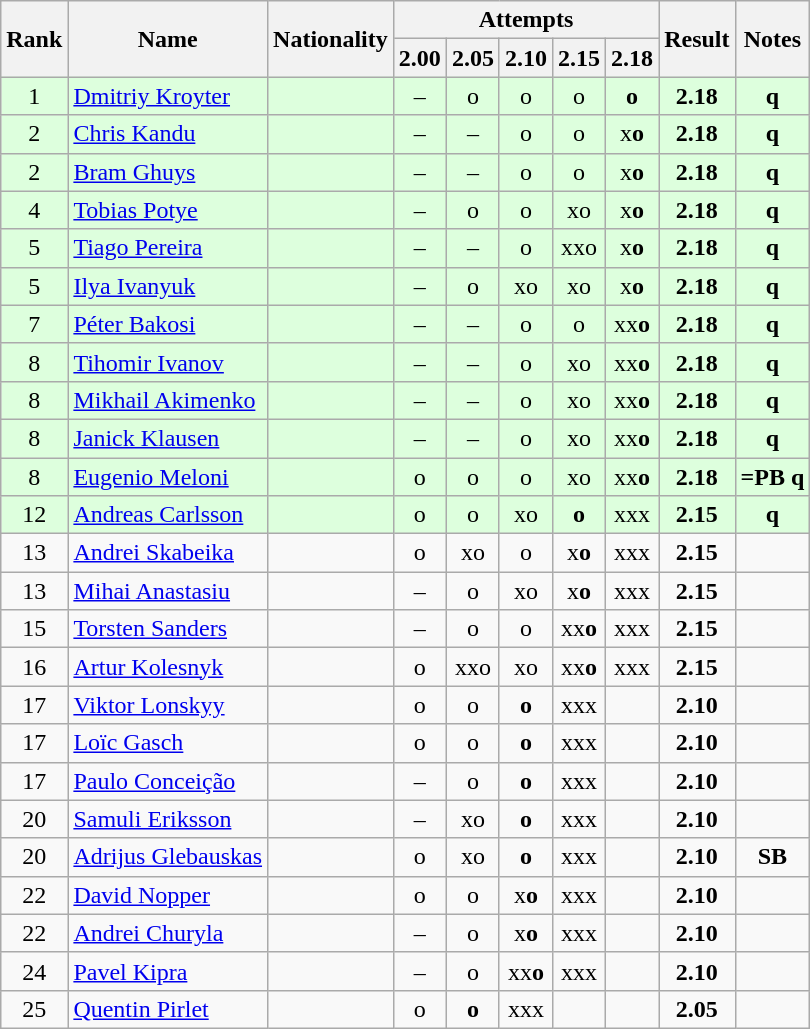<table class="wikitable sortable" style="text-align:center">
<tr>
<th rowspan=2>Rank</th>
<th rowspan=2>Name</th>
<th rowspan=2>Nationality</th>
<th colspan=5>Attempts</th>
<th rowspan=2>Result</th>
<th rowspan=2>Notes</th>
</tr>
<tr>
<th>2.00</th>
<th>2.05</th>
<th>2.10</th>
<th>2.15</th>
<th>2.18</th>
</tr>
<tr bgcolor=ddffdd>
<td>1</td>
<td align=left><a href='#'>Dmitriy Kroyter</a></td>
<td align=left></td>
<td>–</td>
<td>o</td>
<td>o</td>
<td>o</td>
<td><strong>o</strong></td>
<td><strong>2.18</strong></td>
<td><strong>q</strong></td>
</tr>
<tr bgcolor=ddffdd>
<td>2</td>
<td align=left><a href='#'>Chris Kandu</a></td>
<td align=left></td>
<td>–</td>
<td>–</td>
<td>o</td>
<td>o</td>
<td>x<strong>o</strong></td>
<td><strong>2.18</strong></td>
<td><strong>q</strong></td>
</tr>
<tr bgcolor=ddffdd>
<td>2</td>
<td align=left><a href='#'>Bram Ghuys</a></td>
<td align=left></td>
<td>–</td>
<td>–</td>
<td>o</td>
<td>o</td>
<td>x<strong>o</strong></td>
<td><strong>2.18</strong></td>
<td><strong>q</strong></td>
</tr>
<tr bgcolor=ddffdd>
<td>4</td>
<td align=left><a href='#'>Tobias Potye</a></td>
<td align=left></td>
<td>–</td>
<td>o</td>
<td>o</td>
<td>xo</td>
<td>x<strong>o</strong></td>
<td><strong>2.18</strong></td>
<td><strong>q</strong></td>
</tr>
<tr bgcolor=ddffdd>
<td>5</td>
<td align=left><a href='#'>Tiago Pereira</a></td>
<td align=left></td>
<td>–</td>
<td>–</td>
<td>o</td>
<td>xxo</td>
<td>x<strong>o</strong></td>
<td><strong>2.18</strong></td>
<td><strong>q</strong></td>
</tr>
<tr bgcolor=ddffdd>
<td>5</td>
<td align=left><a href='#'>Ilya Ivanyuk</a></td>
<td align=left></td>
<td>–</td>
<td>o</td>
<td>xo</td>
<td>xo</td>
<td>x<strong>o</strong></td>
<td><strong>2.18</strong></td>
<td><strong>q</strong></td>
</tr>
<tr bgcolor=ddffdd>
<td>7</td>
<td align=left><a href='#'>Péter Bakosi</a></td>
<td align=left></td>
<td>–</td>
<td>–</td>
<td>o</td>
<td>o</td>
<td>xx<strong>o</strong></td>
<td><strong>2.18</strong></td>
<td><strong>q</strong></td>
</tr>
<tr bgcolor=ddffdd>
<td>8</td>
<td align=left><a href='#'>Tihomir Ivanov</a></td>
<td align=left></td>
<td>–</td>
<td>–</td>
<td>o</td>
<td>xo</td>
<td>xx<strong>o</strong></td>
<td><strong>2.18</strong></td>
<td><strong>q</strong></td>
</tr>
<tr bgcolor=ddffdd>
<td>8</td>
<td align=left><a href='#'>Mikhail Akimenko</a></td>
<td align=left></td>
<td>–</td>
<td>–</td>
<td>o</td>
<td>xo</td>
<td>xx<strong>o</strong></td>
<td><strong>2.18</strong></td>
<td><strong>q</strong></td>
</tr>
<tr bgcolor=ddffdd>
<td>8</td>
<td align=left><a href='#'>Janick Klausen</a></td>
<td align=left></td>
<td>–</td>
<td>–</td>
<td>o</td>
<td>xo</td>
<td>xx<strong>o</strong></td>
<td><strong>2.18</strong></td>
<td><strong>q</strong></td>
</tr>
<tr bgcolor=ddffdd>
<td>8</td>
<td align=left><a href='#'>Eugenio Meloni</a></td>
<td align=left></td>
<td>o</td>
<td>o</td>
<td>o</td>
<td>xo</td>
<td>xx<strong>o</strong></td>
<td><strong>2.18</strong></td>
<td><strong>=PB q</strong></td>
</tr>
<tr bgcolor=ddffdd>
<td>12</td>
<td align=left><a href='#'>Andreas Carlsson</a></td>
<td align=left></td>
<td>o</td>
<td>o</td>
<td>xo</td>
<td><strong>o</strong></td>
<td>xxx</td>
<td><strong>2.15</strong></td>
<td><strong>q</strong></td>
</tr>
<tr>
<td>13</td>
<td align=left><a href='#'>Andrei Skabeika</a></td>
<td align=left></td>
<td>o</td>
<td>xo</td>
<td>o</td>
<td>x<strong>o</strong></td>
<td>xxx</td>
<td><strong>2.15</strong></td>
<td></td>
</tr>
<tr>
<td>13</td>
<td align=left><a href='#'>Mihai Anastasiu</a></td>
<td align=left></td>
<td>–</td>
<td>o</td>
<td>xo</td>
<td>x<strong>o</strong></td>
<td>xxx</td>
<td><strong>2.15</strong></td>
<td></td>
</tr>
<tr>
<td>15</td>
<td align=left><a href='#'>Torsten Sanders</a></td>
<td align=left></td>
<td>–</td>
<td>o</td>
<td>o</td>
<td>xx<strong>o</strong></td>
<td>xxx</td>
<td><strong>2.15</strong></td>
<td></td>
</tr>
<tr>
<td>16</td>
<td align=left><a href='#'>Artur Kolesnyk</a></td>
<td align=left></td>
<td>o</td>
<td>xxo</td>
<td>xo</td>
<td>xx<strong>o</strong></td>
<td>xxx</td>
<td><strong>2.15</strong></td>
<td></td>
</tr>
<tr>
<td>17</td>
<td align=left><a href='#'>Viktor Lonskyy</a></td>
<td align=left></td>
<td>o</td>
<td>o</td>
<td><strong>o</strong></td>
<td>xxx</td>
<td></td>
<td><strong>2.10</strong></td>
<td></td>
</tr>
<tr>
<td>17</td>
<td align=left><a href='#'>Loïc Gasch</a></td>
<td align=left></td>
<td>o</td>
<td>o</td>
<td><strong>o</strong></td>
<td>xxx</td>
<td></td>
<td><strong>2.10</strong></td>
<td></td>
</tr>
<tr>
<td>17</td>
<td align=left><a href='#'>Paulo Conceição</a></td>
<td align=left></td>
<td>–</td>
<td>o</td>
<td><strong>o</strong></td>
<td>xxx</td>
<td></td>
<td><strong>2.10</strong></td>
<td></td>
</tr>
<tr>
<td>20</td>
<td align=left><a href='#'>Samuli Eriksson</a></td>
<td align=left></td>
<td>–</td>
<td>xo</td>
<td><strong>o</strong></td>
<td>xxx</td>
<td></td>
<td><strong>2.10</strong></td>
<td></td>
</tr>
<tr>
<td>20</td>
<td align=left><a href='#'>Adrijus Glebauskas</a></td>
<td align=left></td>
<td>o</td>
<td>xo</td>
<td><strong>o</strong></td>
<td>xxx</td>
<td></td>
<td><strong>2.10</strong></td>
<td><strong>SB</strong></td>
</tr>
<tr>
<td>22</td>
<td align=left><a href='#'>David Nopper</a></td>
<td align=left></td>
<td>o</td>
<td>o</td>
<td>x<strong>o</strong></td>
<td>xxx</td>
<td></td>
<td><strong>2.10</strong></td>
<td></td>
</tr>
<tr>
<td>22</td>
<td align=left><a href='#'>Andrei Churyla</a></td>
<td align=left></td>
<td>–</td>
<td>o</td>
<td>x<strong>o</strong></td>
<td>xxx</td>
<td></td>
<td><strong>2.10</strong></td>
<td></td>
</tr>
<tr>
<td>24</td>
<td align=left><a href='#'>Pavel Kipra</a></td>
<td align=left></td>
<td>–</td>
<td>o</td>
<td>xx<strong>o</strong></td>
<td>xxx</td>
<td></td>
<td><strong>2.10</strong></td>
<td></td>
</tr>
<tr>
<td>25</td>
<td align=left><a href='#'>Quentin Pirlet</a></td>
<td align=left></td>
<td>o</td>
<td><strong>o</strong></td>
<td>xxx</td>
<td></td>
<td></td>
<td><strong>2.05</strong></td>
<td></td>
</tr>
</table>
